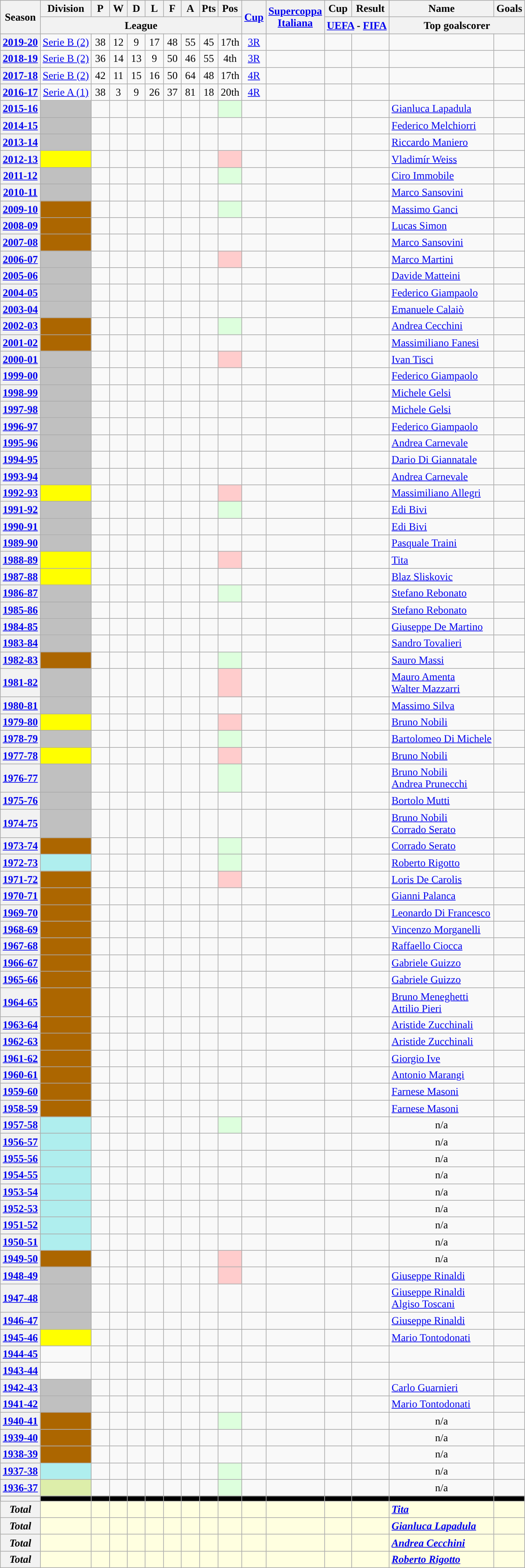<table class="wikitable sortable" style="text-align: center">
<tr>
<th rowspan="2" scope="col">Season</th>
<th scope="col">Division</th>
<th width="20" scope="col">P</th>
<th width="20" scope="col">W</th>
<th width="20" scope="col">D</th>
<th width="20" scope="col">L</th>
<th width="20" scope="col">F</th>
<th width="20" scope="col">A</th>
<th width="20" scope="col">Pts</th>
<th width="20" scope="col">Pos</th>
<th rowspan="2" scope="col"><a href='#'>Cup</a></th>
<th rowspan="2" scope="col"><a href='#'>Supercoppa <br> Italiana</a></th>
<th scope="col">Cup</th>
<th scope="col">Result</th>
<th scope="col">Name</th>
<th scope="col">Goals</th>
</tr>
<tr class="unsortable">
<th colspan="9" scope="col">League</th>
<th colspan="2" scope="col"><a href='#'>UEFA</a> - <a href='#'>FIFA</a></th>
<th colspan="2" scope="col">Top goalscorer</th>
</tr>
<tr>
<th><a href='#'>2019-20</a></th>
<td><a href='#'>Serie B (2)</a></td>
<td>38</td>
<td>12</td>
<td>9</td>
<td>17</td>
<td>48</td>
<td>55</td>
<td>45</td>
<td>17th</td>
<td><a href='#'>3R</a></td>
<td></td>
<td></td>
<td></td>
<td></td>
<td></td>
</tr>
<tr>
<th><a href='#'>2018-19</a></th>
<td><a href='#'>Serie B (2)</a></td>
<td>36</td>
<td>14</td>
<td>13</td>
<td>9</td>
<td>50</td>
<td>46</td>
<td>55</td>
<td>4th</td>
<td><a href='#'>3R</a></td>
<td></td>
<td></td>
<td></td>
<td></td>
<td></td>
</tr>
<tr>
<th><a href='#'>2017-18</a></th>
<td><a href='#'>Serie B (2)</a></td>
<td>42</td>
<td>11</td>
<td>15</td>
<td>16</td>
<td>50</td>
<td>64</td>
<td>48</td>
<td>17th</td>
<td><a href='#'>4R</a></td>
<td></td>
<td></td>
<td></td>
<td></td>
<td></td>
</tr>
<tr>
<th><a href='#'>2016-17</a></th>
<td><a href='#'>Serie A (1)</a></td>
<td>38</td>
<td>3</td>
<td>9</td>
<td>26</td>
<td>37</td>
<td>81</td>
<td>18</td>
<td>20th</td>
<td><a href='#'>4R</a></td>
<td></td>
<td></td>
<td></td>
<td></td>
<td></td>
</tr>
<tr>
<th scope="row"><a href='#'>2015-16</a></th>
<td style="text-align:left;background:silver"></td>
<td></td>
<td></td>
<td></td>
<td></td>
<td></td>
<td></td>
<td></td>
<td style="background:#DFD"></td>
<td></td>
<td></td>
<td></td>
<td></td>
<td style="text-align:left"><a href='#'>Gianluca Lapadula</a></td>
<td></td>
</tr>
<tr>
<th scope="row"><a href='#'>2014-15</a></th>
<td style="text-align:left;background:silver"></td>
<td></td>
<td></td>
<td></td>
<td></td>
<td></td>
<td></td>
<td></td>
<td></td>
<td></td>
<td></td>
<td></td>
<td></td>
<td style="text-align:left"><a href='#'>Federico Melchiorri</a></td>
<td></td>
</tr>
<tr>
<th scope="row"><a href='#'>2013-14</a></th>
<td style="text-align:left;background:silver"></td>
<td></td>
<td></td>
<td></td>
<td></td>
<td></td>
<td></td>
<td></td>
<td></td>
<td></td>
<td></td>
<td></td>
<td></td>
<td style="text-align:left"><a href='#'>Riccardo Maniero</a></td>
<td></td>
</tr>
<tr>
<th scope="row"><a href='#'>2012-13</a></th>
<td style="text-align:left;background:#FFFF00"></td>
<td></td>
<td></td>
<td></td>
<td></td>
<td></td>
<td></td>
<td></td>
<td style="background:#FCC"></td>
<td></td>
<td></td>
<td></td>
<td></td>
<td style="text-align:left"><a href='#'>Vladimír Weiss</a></td>
<td></td>
</tr>
<tr>
<th scope="row"><a href='#'>2011-12</a></th>
<td style="text-align:left;background:silver"></td>
<td></td>
<td></td>
<td></td>
<td></td>
<td></td>
<td></td>
<td></td>
<td style="background:#DFD"></td>
<td></td>
<td></td>
<td></td>
<td></td>
<td style="text-align:left"><a href='#'>Ciro Immobile</a></td>
<td></td>
</tr>
<tr>
<th scope="row"><a href='#'>2010-11</a></th>
<td style="text-align:left;background:silver"></td>
<td></td>
<td></td>
<td></td>
<td></td>
<td></td>
<td></td>
<td></td>
<td></td>
<td></td>
<td></td>
<td></td>
<td></td>
<td style="text-align:left"><a href='#'>Marco Sansovini</a></td>
<td></td>
</tr>
<tr>
<th scope="row"><a href='#'>2009-10</a></th>
<td style="text-align:left;background:#ac6600"></td>
<td></td>
<td></td>
<td></td>
<td></td>
<td></td>
<td></td>
<td></td>
<td style="background:#DFD"></td>
<td></td>
<td></td>
<td></td>
<td></td>
<td style="text-align:left"><a href='#'>Massimo Ganci</a></td>
<td></td>
</tr>
<tr>
<th scope="row"><a href='#'>2008-09</a></th>
<td style="text-align:left;background:#ac6600"></td>
<td></td>
<td></td>
<td></td>
<td></td>
<td></td>
<td></td>
<td></td>
<td></td>
<td></td>
<td></td>
<td></td>
<td></td>
<td style="text-align:left"><a href='#'>Lucas Simon</a></td>
<td></td>
</tr>
<tr>
<th scope="row"><a href='#'>2007-08</a></th>
<td style="text-align:left;background:#ac6600"></td>
<td></td>
<td></td>
<td></td>
<td></td>
<td></td>
<td></td>
<td></td>
<td></td>
<td></td>
<td></td>
<td></td>
<td></td>
<td style="text-align:left"><a href='#'>Marco Sansovini</a></td>
<td></td>
</tr>
<tr>
<th scope="row"><a href='#'>2006-07</a></th>
<td style="text-align:left;background:silver"></td>
<td></td>
<td></td>
<td></td>
<td></td>
<td></td>
<td></td>
<td></td>
<td style="background:#FCC"></td>
<td></td>
<td></td>
<td></td>
<td></td>
<td style="text-align:left"><a href='#'>Marco Martini</a></td>
<td></td>
</tr>
<tr>
<th scope="row"><a href='#'>2005-06</a></th>
<td style="text-align:left;background:silver"></td>
<td></td>
<td></td>
<td></td>
<td></td>
<td></td>
<td></td>
<td></td>
<td></td>
<td></td>
<td></td>
<td></td>
<td></td>
<td style="text-align:left"><a href='#'>Davide Matteini</a></td>
<td></td>
</tr>
<tr>
<th scope="row"><a href='#'>2004-05</a></th>
<td style="text-align:left;background:silver"></td>
<td></td>
<td></td>
<td></td>
<td></td>
<td></td>
<td></td>
<td></td>
<td></td>
<td></td>
<td></td>
<td></td>
<td></td>
<td style="text-align:left"><a href='#'>Federico Giampaolo</a></td>
<td></td>
</tr>
<tr>
<th scope="row"><a href='#'>2003-04</a></th>
<td style="text-align:left;background:silver"></td>
<td></td>
<td></td>
<td></td>
<td></td>
<td></td>
<td></td>
<td></td>
<td></td>
<td></td>
<td></td>
<td></td>
<td></td>
<td style="text-align:left"><a href='#'>Emanuele Calaiò</a></td>
<td></td>
</tr>
<tr>
<th scope="row"><a href='#'>2002-03</a></th>
<td style="text-align:left;background:#AC6600"></td>
<td></td>
<td></td>
<td></td>
<td></td>
<td></td>
<td></td>
<td></td>
<td style="background:#DFD"></td>
<td></td>
<td></td>
<td></td>
<td></td>
<td style="text-align:left"><a href='#'>Andrea Cecchini</a></td>
<td></td>
</tr>
<tr>
<th scope="row"><a href='#'>2001-02</a></th>
<td style="text-align:left;background:#AC6600"></td>
<td></td>
<td></td>
<td></td>
<td></td>
<td></td>
<td></td>
<td></td>
<td></td>
<td></td>
<td></td>
<td></td>
<td></td>
<td style="text-align:left"><a href='#'>Massimiliano Fanesi</a></td>
<td></td>
</tr>
<tr>
<th scope="row"><a href='#'>2000-01</a></th>
<td style="text-align:left;background:silver"></td>
<td></td>
<td></td>
<td></td>
<td></td>
<td></td>
<td></td>
<td></td>
<td style="background:#FCC"></td>
<td></td>
<td></td>
<td></td>
<td></td>
<td style="text-align:left"><a href='#'>Ivan Tisci</a></td>
<td></td>
</tr>
<tr>
<th scope="row"><a href='#'>1999-00</a></th>
<td style="text-align:left;background:silver"></td>
<td></td>
<td></td>
<td></td>
<td></td>
<td></td>
<td></td>
<td></td>
<td></td>
<td></td>
<td></td>
<td></td>
<td></td>
<td style="text-align:left"><a href='#'>Federico Giampaolo</a></td>
<td></td>
</tr>
<tr>
<th scope="row"><a href='#'>1998-99</a></th>
<td style="text-align:left;background:silver"></td>
<td></td>
<td></td>
<td></td>
<td></td>
<td></td>
<td></td>
<td></td>
<td></td>
<td></td>
<td></td>
<td></td>
<td></td>
<td style="text-align:left"><a href='#'>Michele Gelsi</a></td>
<td></td>
</tr>
<tr>
<th scope="row"><a href='#'>1997-98</a></th>
<td style="text-align:left;background:silver"></td>
<td></td>
<td></td>
<td></td>
<td></td>
<td></td>
<td></td>
<td></td>
<td></td>
<td></td>
<td></td>
<td></td>
<td></td>
<td style="text-align:left"><a href='#'>Michele Gelsi</a></td>
<td></td>
</tr>
<tr>
<th scope="row"><a href='#'>1996-97</a></th>
<td style="text-align:left;background:silver"></td>
<td></td>
<td></td>
<td></td>
<td></td>
<td></td>
<td></td>
<td></td>
<td></td>
<td></td>
<td></td>
<td></td>
<td></td>
<td style="text-align:left"><a href='#'>Federico Giampaolo</a></td>
<td></td>
</tr>
<tr>
<th scope="row"><a href='#'>1995-96</a></th>
<td style="text-align:left;background:silver"></td>
<td></td>
<td></td>
<td></td>
<td></td>
<td></td>
<td></td>
<td></td>
<td></td>
<td></td>
<td></td>
<td></td>
<td></td>
<td style="text-align:left"><a href='#'>Andrea Carnevale</a></td>
<td></td>
</tr>
<tr>
<th scope="row"><a href='#'>1994-95</a></th>
<td style="text-align:left;background:silver"></td>
<td></td>
<td></td>
<td></td>
<td></td>
<td></td>
<td></td>
<td></td>
<td></td>
<td></td>
<td></td>
<td></td>
<td></td>
<td style="text-align:left"><a href='#'>Dario Di Giannatale</a></td>
<td></td>
</tr>
<tr>
<th scope="row"><a href='#'>1993-94</a></th>
<td style="text-align:left;background:silver"></td>
<td></td>
<td></td>
<td></td>
<td></td>
<td></td>
<td></td>
<td></td>
<td></td>
<td></td>
<td></td>
<td></td>
<td></td>
<td style="text-align:left"><a href='#'>Andrea Carnevale</a></td>
<td></td>
</tr>
<tr>
<th scope="row"><a href='#'>1992-93</a></th>
<td style="text-align:left;background:#FFFF00"></td>
<td></td>
<td></td>
<td></td>
<td></td>
<td></td>
<td></td>
<td></td>
<td style="background:#FCC"></td>
<td></td>
<td></td>
<td></td>
<td></td>
<td style="text-align:left"><a href='#'>Massimiliano Allegri</a></td>
<td></td>
</tr>
<tr>
<th scope="row"><a href='#'>1991-92</a></th>
<td style="text-align:left;background:silver"></td>
<td></td>
<td></td>
<td></td>
<td></td>
<td></td>
<td></td>
<td></td>
<td style="background:#DFD"></td>
<td></td>
<td></td>
<td></td>
<td></td>
<td style="text-align:left"><a href='#'>Edi Bivi</a></td>
<td></td>
</tr>
<tr>
<th scope="row"><a href='#'>1990-91</a></th>
<td style="text-align:left;background:silver"></td>
<td></td>
<td></td>
<td></td>
<td></td>
<td></td>
<td></td>
<td></td>
<td></td>
<td></td>
<td></td>
<td></td>
<td></td>
<td style="text-align:left"><a href='#'>Edi Bivi</a></td>
<td></td>
</tr>
<tr>
<th scope="row"><a href='#'>1989-90</a></th>
<td style="text-align:left;background:silver"></td>
<td></td>
<td></td>
<td></td>
<td></td>
<td></td>
<td></td>
<td></td>
<td></td>
<td></td>
<td></td>
<td></td>
<td></td>
<td style="text-align:left"><a href='#'>Pasquale Traini</a></td>
<td></td>
</tr>
<tr>
<th scope="row"><a href='#'>1988-89</a></th>
<td style="text-align:left;background:#FFFF00"></td>
<td></td>
<td></td>
<td></td>
<td></td>
<td></td>
<td></td>
<td></td>
<td style="background:#FCC"></td>
<td></td>
<td></td>
<td></td>
<td></td>
<td style="text-align:left"><a href='#'>Tita</a></td>
<td></td>
</tr>
<tr>
<th scope="row"><a href='#'>1987-88</a></th>
<td style="text-align:left;background:#FFFF00"></td>
<td></td>
<td></td>
<td></td>
<td></td>
<td></td>
<td></td>
<td></td>
<td></td>
<td></td>
<td></td>
<td></td>
<td></td>
<td style="text-align:left"><a href='#'>Blaz Sliskovic</a></td>
<td></td>
</tr>
<tr>
<th scope="row"><a href='#'>1986-87</a></th>
<td style="text-align:left;background:silver"></td>
<td></td>
<td></td>
<td></td>
<td></td>
<td></td>
<td></td>
<td></td>
<td style="background:#DFD"></td>
<td></td>
<td></td>
<td></td>
<td></td>
<td style="text-align:left"><a href='#'>Stefano Rebonato</a></td>
<td></td>
</tr>
<tr>
<th scope="row"><a href='#'>1985-86</a></th>
<td style="text-align:left;background:silver"></td>
<td></td>
<td></td>
<td></td>
<td></td>
<td></td>
<td></td>
<td></td>
<td></td>
<td></td>
<td></td>
<td></td>
<td></td>
<td style="text-align:left"><a href='#'>Stefano Rebonato</a></td>
<td></td>
</tr>
<tr>
<th scope="row"><a href='#'>1984-85</a></th>
<td style="text-align:left;background:silver"></td>
<td></td>
<td></td>
<td></td>
<td></td>
<td></td>
<td></td>
<td></td>
<td></td>
<td></td>
<td></td>
<td></td>
<td></td>
<td style="text-align:left"><a href='#'>Giuseppe De Martino</a></td>
<td></td>
</tr>
<tr>
<th scope="row"><a href='#'>1983-84</a></th>
<td style="text-align:left;background:silver"></td>
<td></td>
<td></td>
<td></td>
<td></td>
<td></td>
<td></td>
<td></td>
<td></td>
<td></td>
<td></td>
<td></td>
<td></td>
<td style="text-align:left"><a href='#'>Sandro Tovalieri</a></td>
<td></td>
</tr>
<tr>
<th scope="row"><a href='#'>1982-83</a></th>
<td style="text-align:left;background:#AC6600"></td>
<td></td>
<td></td>
<td></td>
<td></td>
<td></td>
<td></td>
<td></td>
<td style="background:#DFD"></td>
<td></td>
<td></td>
<td></td>
<td></td>
<td style="text-align:left"><a href='#'>Sauro Massi</a></td>
<td></td>
</tr>
<tr>
<th scope="row"><a href='#'>1981-82</a></th>
<td style="text-align:left;background:silver"></td>
<td></td>
<td></td>
<td></td>
<td></td>
<td></td>
<td></td>
<td></td>
<td style="background:#FCC"></td>
<td></td>
<td></td>
<td></td>
<td></td>
<td style="text-align:left"><a href='#'>Mauro Amenta</a> <br> <a href='#'>Walter Mazzarri</a></td>
<td></td>
</tr>
<tr>
<th scope="row"><a href='#'>1980-81</a></th>
<td style="text-align:left;background:silver"></td>
<td></td>
<td></td>
<td></td>
<td></td>
<td></td>
<td></td>
<td></td>
<td></td>
<td></td>
<td></td>
<td></td>
<td></td>
<td style="text-align:left"><a href='#'>Massimo Silva</a></td>
<td></td>
</tr>
<tr>
<th scope="row"><a href='#'>1979-80</a></th>
<td style="text-align:left;background:#FFFF00"></td>
<td></td>
<td></td>
<td></td>
<td></td>
<td></td>
<td></td>
<td></td>
<td style="background:#FCC"></td>
<td></td>
<td></td>
<td></td>
<td></td>
<td style="text-align:left"><a href='#'>Bruno Nobili</a></td>
<td></td>
</tr>
<tr>
<th scope="row"><a href='#'>1978-79</a></th>
<td style="text-align:left;background:silver"></td>
<td></td>
<td></td>
<td></td>
<td></td>
<td></td>
<td></td>
<td></td>
<td style="background:#DFD"></td>
<td></td>
<td></td>
<td></td>
<td></td>
<td style="text-align:left"><a href='#'>Bartolomeo Di Michele</a></td>
<td></td>
</tr>
<tr>
<th scope="row"><a href='#'>1977-78</a></th>
<td style="text-align:left;background:#FFFF00"></td>
<td></td>
<td></td>
<td></td>
<td></td>
<td></td>
<td></td>
<td></td>
<td style="background:#FCC"></td>
<td></td>
<td></td>
<td></td>
<td></td>
<td style="text-align:left"><a href='#'>Bruno Nobili</a></td>
<td></td>
</tr>
<tr>
<th scope="row"><a href='#'>1976-77</a></th>
<td style="text-align:left;background:silver"></td>
<td></td>
<td></td>
<td></td>
<td></td>
<td></td>
<td></td>
<td></td>
<td style="background:#DFD"></td>
<td></td>
<td></td>
<td></td>
<td></td>
<td style="text-align:left"><a href='#'>Bruno Nobili</a> <br> <a href='#'>Andrea Prunecchi</a></td>
<td></td>
</tr>
<tr>
<th scope="row"><a href='#'>1975-76</a></th>
<td style="text-align:left;background:silver"></td>
<td></td>
<td></td>
<td></td>
<td></td>
<td></td>
<td></td>
<td></td>
<td></td>
<td></td>
<td></td>
<td></td>
<td></td>
<td style="text-align:left"><a href='#'>Bortolo Mutti</a></td>
<td></td>
</tr>
<tr>
<th scope="row"><a href='#'>1974-75</a></th>
<td style="text-align:left;background:silver"></td>
<td></td>
<td></td>
<td></td>
<td></td>
<td></td>
<td></td>
<td></td>
<td></td>
<td></td>
<td></td>
<td></td>
<td></td>
<td style="text-align:left"><a href='#'>Bruno Nobili</a> <br> <a href='#'>Corrado Serato</a></td>
<td></td>
</tr>
<tr>
<th scope="row"><a href='#'>1973-74</a></th>
<td style="text-align:left;background:#AC6600"></td>
<td></td>
<td></td>
<td></td>
<td></td>
<td></td>
<td></td>
<td></td>
<td style="background:#DFD"></td>
<td></td>
<td></td>
<td></td>
<td></td>
<td style="text-align:left"><a href='#'>Corrado Serato</a></td>
<td></td>
</tr>
<tr>
<th scope="row"><a href='#'>1972-73</a></th>
<td style="text-align:left;background:#AFEEEE"></td>
<td></td>
<td></td>
<td></td>
<td></td>
<td></td>
<td></td>
<td></td>
<td style="background:#DFD"></td>
<td></td>
<td></td>
<td></td>
<td></td>
<td style="text-align:left"><a href='#'>Roberto Rigotto</a></td>
<td></td>
</tr>
<tr>
<th scope="row"><a href='#'>1971-72</a></th>
<td style="text-align:left;background:#AC6600"></td>
<td></td>
<td></td>
<td></td>
<td></td>
<td></td>
<td></td>
<td></td>
<td style="background:#FCC"></td>
<td></td>
<td></td>
<td></td>
<td></td>
<td style="text-align:left"><a href='#'>Loris De Carolis</a></td>
<td></td>
</tr>
<tr>
<th scope="row"><a href='#'>1970-71</a></th>
<td style="text-align:left;background:#AC6600"></td>
<td></td>
<td></td>
<td></td>
<td></td>
<td></td>
<td></td>
<td></td>
<td></td>
<td></td>
<td></td>
<td></td>
<td></td>
<td style="text-align:left"><a href='#'>Gianni Palanca</a></td>
<td></td>
</tr>
<tr>
<th scope="row"><a href='#'>1969-70</a></th>
<td style="text-align:left;background:#AC6600"></td>
<td></td>
<td></td>
<td></td>
<td></td>
<td></td>
<td></td>
<td></td>
<td></td>
<td></td>
<td></td>
<td></td>
<td></td>
<td style="text-align:left"><a href='#'>Leonardo Di Francesco</a></td>
<td></td>
</tr>
<tr>
<th scope="row"><a href='#'>1968-69</a></th>
<td style="text-align:left;background:#AC6600"></td>
<td></td>
<td></td>
<td></td>
<td></td>
<td></td>
<td></td>
<td></td>
<td></td>
<td></td>
<td></td>
<td></td>
<td></td>
<td style="text-align:left"><a href='#'>Vincenzo Morganelli</a></td>
<td></td>
</tr>
<tr>
<th scope="row"><a href='#'>1967-68</a></th>
<td style="text-align:left;background:#AC6600"></td>
<td></td>
<td></td>
<td></td>
<td></td>
<td></td>
<td></td>
<td></td>
<td></td>
<td></td>
<td></td>
<td></td>
<td></td>
<td style="text-align:left"><a href='#'>Raffaello Ciocca</a></td>
<td></td>
</tr>
<tr>
<th scope="row"><a href='#'>1966-67</a></th>
<td style="text-align:left;background:#AC6600"></td>
<td></td>
<td></td>
<td></td>
<td></td>
<td></td>
<td></td>
<td></td>
<td></td>
<td></td>
<td></td>
<td></td>
<td></td>
<td style="text-align:left"><a href='#'>Gabriele Guizzo</a></td>
<td></td>
</tr>
<tr>
<th scope="row"><a href='#'>1965-66</a></th>
<td style="text-align:left;background:#AC6600"></td>
<td></td>
<td></td>
<td></td>
<td></td>
<td></td>
<td></td>
<td></td>
<td></td>
<td></td>
<td></td>
<td></td>
<td></td>
<td style="text-align:left"><a href='#'>Gabriele Guizzo</a></td>
<td></td>
</tr>
<tr>
<th scope="row"><a href='#'>1964-65</a></th>
<td style="text-align:left;background:#AC6600"></td>
<td></td>
<td></td>
<td></td>
<td></td>
<td></td>
<td></td>
<td></td>
<td></td>
<td></td>
<td></td>
<td></td>
<td></td>
<td style="text-align:left"><a href='#'>Bruno Meneghetti</a> <br> <a href='#'>Attilio Pieri</a></td>
<td></td>
</tr>
<tr>
<th scope="row"><a href='#'>1963-64</a></th>
<td style="text-align:left;background:#AC6600"></td>
<td></td>
<td></td>
<td></td>
<td></td>
<td></td>
<td></td>
<td></td>
<td></td>
<td></td>
<td></td>
<td></td>
<td></td>
<td style="text-align:left"><a href='#'>Aristide Zucchinali</a></td>
<td></td>
</tr>
<tr>
<th scope="row"><a href='#'>1962-63</a></th>
<td style="text-align:left;background:#AC6600"></td>
<td></td>
<td></td>
<td></td>
<td></td>
<td></td>
<td></td>
<td></td>
<td></td>
<td></td>
<td></td>
<td></td>
<td></td>
<td style="text-align:left"><a href='#'>Aristide Zucchinali</a></td>
<td></td>
</tr>
<tr>
<th scope="row"><a href='#'>1961-62</a></th>
<td style="text-align:left;background:#AC6600"></td>
<td></td>
<td></td>
<td></td>
<td></td>
<td></td>
<td></td>
<td></td>
<td></td>
<td></td>
<td></td>
<td></td>
<td></td>
<td style="text-align:left"><a href='#'>Giorgio Ive</a></td>
<td></td>
</tr>
<tr>
<th scope="row"><a href='#'>1960-61</a></th>
<td style="text-align:left;background:#AC6600"></td>
<td></td>
<td></td>
<td></td>
<td></td>
<td></td>
<td></td>
<td></td>
<td></td>
<td></td>
<td></td>
<td></td>
<td></td>
<td style="text-align:left"><a href='#'>Antonio Marangi</a></td>
<td></td>
</tr>
<tr>
<th scope="row"><a href='#'>1959-60</a></th>
<td style="text-align:left;background:#AC6600"></td>
<td></td>
<td></td>
<td></td>
<td></td>
<td></td>
<td></td>
<td></td>
<td></td>
<td></td>
<td></td>
<td></td>
<td></td>
<td style="text-align:left"><a href='#'>Farnese Masoni</a></td>
<td></td>
</tr>
<tr>
<th scope="row"><a href='#'>1958-59</a></th>
<td style="text-align:left;background:#AC6600"></td>
<td></td>
<td></td>
<td></td>
<td></td>
<td></td>
<td></td>
<td></td>
<td></td>
<td></td>
<td></td>
<td></td>
<td></td>
<td style="text-align:left"><a href='#'>Farnese Masoni</a></td>
<td></td>
</tr>
<tr>
<th scope="row"><a href='#'>1957-58</a></th>
<td style="text-align:left;background:#AFEEEE"></td>
<td></td>
<td></td>
<td></td>
<td></td>
<td></td>
<td></td>
<td></td>
<td style="background:#DFD"></td>
<td></td>
<td></td>
<td></td>
<td></td>
<td style="text-align:centre">n/a</td>
<td></td>
</tr>
<tr>
<th scope="row"><a href='#'>1956-57</a></th>
<td style="text-align:left;background:#AFEEEE"></td>
<td></td>
<td></td>
<td></td>
<td></td>
<td></td>
<td></td>
<td></td>
<td></td>
<td></td>
<td></td>
<td></td>
<td></td>
<td style="text-align:centre">n/a</td>
<td></td>
</tr>
<tr>
<th scope="row"><a href='#'>1955-56</a></th>
<td style="text-align:left;background:#AFEEEE"></td>
<td></td>
<td></td>
<td></td>
<td></td>
<td></td>
<td></td>
<td></td>
<td></td>
<td></td>
<td></td>
<td></td>
<td></td>
<td style="text-align:centre">n/a</td>
<td></td>
</tr>
<tr>
<th scope="row"><a href='#'>1954-55</a></th>
<td style="text-align:left;background:#AFEEEE"></td>
<td></td>
<td></td>
<td></td>
<td></td>
<td></td>
<td></td>
<td></td>
<td></td>
<td></td>
<td></td>
<td></td>
<td></td>
<td style="text-align:centre">n/a</td>
<td></td>
</tr>
<tr>
<th scope="row"><a href='#'>1953-54</a></th>
<td style="text-align:left;background:#AFEEEE"></td>
<td></td>
<td></td>
<td></td>
<td></td>
<td></td>
<td></td>
<td></td>
<td></td>
<td></td>
<td></td>
<td></td>
<td></td>
<td style="text-align:centre">n/a</td>
<td></td>
</tr>
<tr>
<th scope="row"><a href='#'>1952-53</a></th>
<td style="text-align:left;background:#AFEEEE"></td>
<td></td>
<td></td>
<td></td>
<td></td>
<td></td>
<td></td>
<td></td>
<td></td>
<td></td>
<td></td>
<td></td>
<td></td>
<td style="text-align:centre">n/a</td>
<td></td>
</tr>
<tr>
<th scope="row"><a href='#'>1951-52</a></th>
<td style="text-align:left;background:#AFEEEE"></td>
<td></td>
<td></td>
<td></td>
<td></td>
<td></td>
<td></td>
<td></td>
<td></td>
<td></td>
<td></td>
<td></td>
<td></td>
<td style="text-align:centre">n/a</td>
<td></td>
</tr>
<tr>
<th scope="row"><a href='#'>1950-51</a></th>
<td style="text-align:left;background:#AFEEEE"></td>
<td></td>
<td></td>
<td></td>
<td></td>
<td></td>
<td></td>
<td></td>
<td></td>
<td></td>
<td></td>
<td></td>
<td></td>
<td style="text-align:centre">n/a</td>
<td></td>
</tr>
<tr>
<th scope="row"><a href='#'>1949-50</a></th>
<td style="text-align:left;background:#AC6600"></td>
<td></td>
<td></td>
<td></td>
<td></td>
<td></td>
<td></td>
<td></td>
<td style="background:#FCC"></td>
<td></td>
<td></td>
<td></td>
<td></td>
<td style="text-align:centre">n/a</td>
<td></td>
</tr>
<tr>
<th scope="row"><a href='#'>1948-49</a></th>
<td style="text-align:left;background:silver"></td>
<td></td>
<td></td>
<td></td>
<td></td>
<td></td>
<td></td>
<td></td>
<td style="background:#FCC"></td>
<td></td>
<td></td>
<td></td>
<td></td>
<td style="text-align:left"><a href='#'>Giuseppe Rinaldi</a></td>
<td></td>
</tr>
<tr>
<th scope="row"><a href='#'>1947-48</a></th>
<td style="text-align:left;background:silver"></td>
<td></td>
<td></td>
<td></td>
<td></td>
<td></td>
<td></td>
<td></td>
<td></td>
<td></td>
<td></td>
<td></td>
<td></td>
<td style="text-align:left"><a href='#'>Giuseppe Rinaldi</a> <br> <a href='#'>Algiso Toscani</a></td>
<td></td>
</tr>
<tr>
<th scope="row"><a href='#'>1946-47</a></th>
<td style="text-align:left;background:silver"></td>
<td></td>
<td></td>
<td></td>
<td></td>
<td></td>
<td></td>
<td></td>
<td></td>
<td></td>
<td></td>
<td></td>
<td></td>
<td style="text-align:left"><a href='#'>Giuseppe Rinaldi</a></td>
<td></td>
</tr>
<tr>
<th scope="row"><a href='#'>1945-46</a></th>
<td style="text-align:left;background:#FFFF00"></td>
<td></td>
<td></td>
<td></td>
<td></td>
<td></td>
<td></td>
<td></td>
<td></td>
<td></td>
<td></td>
<td></td>
<td></td>
<td style="text-align:left"><a href='#'>Mario Tontodonati</a></td>
<td></td>
</tr>
<tr>
<th scope="row"><a href='#'>1944-45</a></th>
<td></td>
<td></td>
<td></td>
<td></td>
<td></td>
<td></td>
<td></td>
<td></td>
<td></td>
<td></td>
<td></td>
<td></td>
<td></td>
<td style="text-align:left"></td>
<td></td>
</tr>
<tr>
<th scope="row"><a href='#'>1943-44</a></th>
<td></td>
<td></td>
<td></td>
<td></td>
<td></td>
<td></td>
<td></td>
<td></td>
<td></td>
<td></td>
<td></td>
<td></td>
<td></td>
<td style="text-align:left"></td>
<td></td>
</tr>
<tr>
<th scope="row"><a href='#'>1942-43</a></th>
<td style="text-align:left;background:silver"></td>
<td></td>
<td></td>
<td></td>
<td></td>
<td></td>
<td></td>
<td></td>
<td></td>
<td></td>
<td></td>
<td></td>
<td></td>
<td style="text-align:left"><a href='#'>Carlo Guarnieri</a></td>
<td></td>
</tr>
<tr>
<th scope="row"><a href='#'>1941-42</a></th>
<td style="text-align:left;background:silver"></td>
<td></td>
<td></td>
<td></td>
<td></td>
<td></td>
<td></td>
<td></td>
<td></td>
<td></td>
<td></td>
<td></td>
<td></td>
<td style="text-align:left"><a href='#'>Mario Tontodonati</a></td>
<td></td>
</tr>
<tr>
<th scope="row"><a href='#'>1940-41</a></th>
<td style="text-align:left;background:#AC6600"></td>
<td></td>
<td></td>
<td></td>
<td></td>
<td></td>
<td></td>
<td></td>
<td style="background:#DFD"></td>
<td></td>
<td></td>
<td></td>
<td></td>
<td style="text-align:centre">n/a</td>
<td></td>
</tr>
<tr>
<th scope="row"><a href='#'>1939-40</a></th>
<td style="text-align:left;background:#AC6600"></td>
<td></td>
<td></td>
<td></td>
<td></td>
<td></td>
<td></td>
<td></td>
<td></td>
<td></td>
<td></td>
<td></td>
<td></td>
<td style="text-align:centre">n/a</td>
<td></td>
</tr>
<tr>
<th scope="row"><a href='#'>1938-39</a></th>
<td style="text-align:left;background:#AC6600"></td>
<td></td>
<td></td>
<td></td>
<td></td>
<td></td>
<td></td>
<td></td>
<td></td>
<td></td>
<td></td>
<td></td>
<td></td>
<td style="text-align:centre">n/a</td>
<td></td>
</tr>
<tr>
<th scope="row"><a href='#'>1937-38</a></th>
<td style="text-align:left;background:#AFEEEE"></td>
<td></td>
<td></td>
<td></td>
<td></td>
<td></td>
<td></td>
<td></td>
<td style="background:#DFD"></td>
<td></td>
<td></td>
<td></td>
<td></td>
<td style="text-align:centre">n/a</td>
<td></td>
</tr>
<tr>
<th scope="row"><a href='#'>1936-37</a></th>
<td style="text-align:left;background:#DEA"></td>
<td></td>
<td></td>
<td></td>
<td></td>
<td></td>
<td></td>
<td></td>
<td style="background:#DFD"></td>
<td></td>
<td></td>
<td></td>
<td></td>
<td style="text-align:centre">n/a</td>
<td></td>
</tr>
<tr style="background:black">
<th scope="row"></th>
<td style="text-align:left"></td>
<td></td>
<td></td>
<td></td>
<td></td>
<td></td>
<td></td>
<td></td>
<td></td>
<td></td>
<td></td>
<td></td>
<td></td>
<td></td>
<td></td>
</tr>
<tr style="background:lightyellow;font-style: italic">
<th scope="row">Total</th>
<td style="text-align:left"></td>
<td></td>
<td></td>
<td></td>
<td></td>
<td></td>
<td></td>
<td></td>
<td></td>
<td></td>
<td></td>
<td></td>
<td></td>
<td style="text-align:left"><strong><a href='#'>Tita</a></strong></td>
<td></td>
</tr>
<tr style="background:lightyellow;font-style: italic">
<th scope="row">Total</th>
<td style="text-align:left"></td>
<td></td>
<td></td>
<td></td>
<td></td>
<td></td>
<td></td>
<td></td>
<td></td>
<td></td>
<td></td>
<td></td>
<td></td>
<td style="text-align:left"><strong><a href='#'>Gianluca Lapadula</a></strong></td>
<td></td>
</tr>
<tr style="background:lightyellow;font-style: italic">
<th scope="row">Total</th>
<td style="text-align:left"></td>
<td></td>
<td></td>
<td></td>
<td></td>
<td></td>
<td></td>
<td></td>
<td></td>
<td></td>
<td></td>
<td></td>
<td></td>
<td style="text-align:left"><strong><a href='#'>Andrea Cecchini</a></strong></td>
<td></td>
</tr>
<tr style="background:lightyellow;font-style: italic">
<th scope="row">Total</th>
<td style="text-align:left"></td>
<td></td>
<td></td>
<td></td>
<td></td>
<td></td>
<td></td>
<td></td>
<td></td>
<td></td>
<td></td>
<td></td>
<td></td>
<td style="text-align:left"><strong><a href='#'>Roberto Rigotto</a></strong></td>
<td></td>
</tr>
</table>
